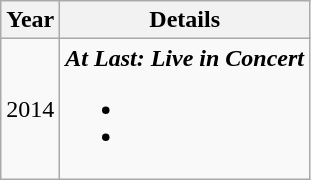<table class="wikitable">
<tr>
<th>Year</th>
<th>Details</th>
</tr>
<tr>
<td>2014</td>
<td><strong><em>At Last: Live in Concert</em></strong><br><ul><li></li><li></li></ul></td>
</tr>
</table>
